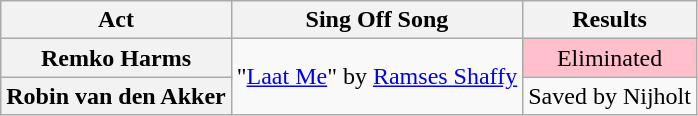<table class="wikitable plainrowheaders" style="text-align:center;">
<tr>
<th scope="col">Act</th>
<th scope="col">Sing Off Song</th>
<th scope="col">Results</th>
</tr>
<tr>
<th scope="row">Remko Harms</th>
<td rowspan="2">"<a href='#'>Laat Me</a>" by <a href='#'>Ramses Shaffy</a></td>
<td style="background:pink;">Eliminated</td>
</tr>
<tr>
<th scope="row">Robin van den Akker</th>
<td>Saved by Nijholt</td>
</tr>
</table>
